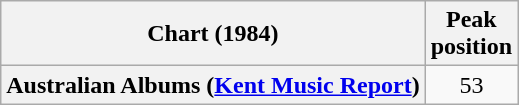<table class="wikitable sortable plainrowheaders" style="text-align:center">
<tr>
<th scope="col">Chart (1984)</th>
<th scope="col">Peak <br>position</th>
</tr>
<tr>
<th scope="row">Australian Albums (<a href='#'>Kent Music Report</a>)</th>
<td>53</td>
</tr>
</table>
